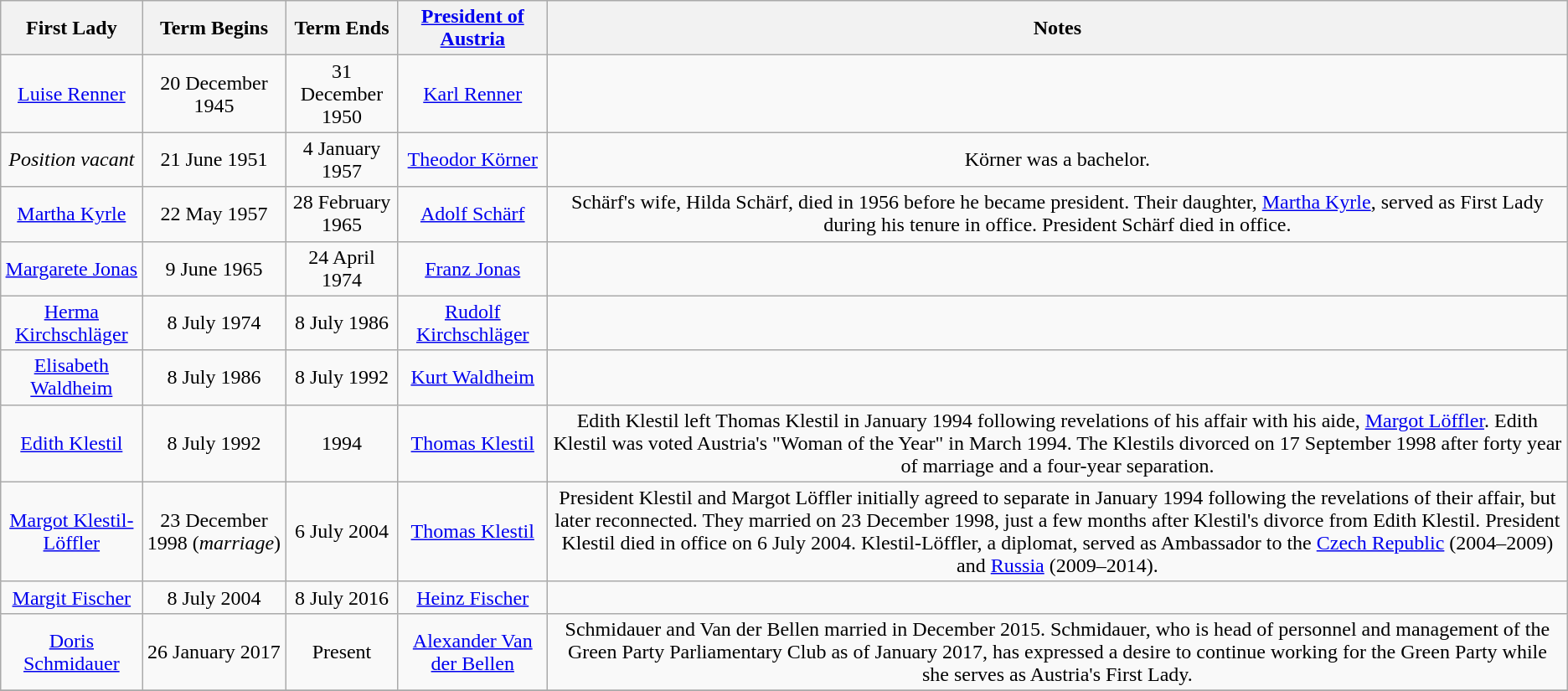<table class="wikitable" style="text-align:center">
<tr>
<th>First Lady</th>
<th>Term Begins</th>
<th>Term Ends</th>
<th><a href='#'>President of Austria</a></th>
<th>Notes</th>
</tr>
<tr>
<td><a href='#'>Luise Renner</a></td>
<td>20 December 1945</td>
<td>31 December 1950</td>
<td><a href='#'>Karl Renner</a></td>
<td></td>
</tr>
<tr>
<td><em>Position vacant</em></td>
<td>21 June 1951</td>
<td>4 January 1957</td>
<td><a href='#'>Theodor Körner</a></td>
<td>Körner was a bachelor.</td>
</tr>
<tr>
<td><a href='#'>Martha Kyrle</a></td>
<td>22 May 1957</td>
<td>28 February 1965</td>
<td><a href='#'>Adolf Schärf</a></td>
<td>Schärf's wife, Hilda Schärf, died in 1956 before he became president. Their daughter, <a href='#'>Martha Kyrle</a>, served as First Lady during his tenure in office. President Schärf died in office.</td>
</tr>
<tr>
<td><a href='#'>Margarete Jonas</a></td>
<td>9 June 1965</td>
<td>24 April 1974</td>
<td><a href='#'>Franz Jonas</a></td>
<td></td>
</tr>
<tr>
<td><a href='#'>Herma Kirchschläger</a></td>
<td>8 July 1974</td>
<td>8 July 1986</td>
<td><a href='#'>Rudolf Kirchschläger</a></td>
<td></td>
</tr>
<tr>
<td><a href='#'>Elisabeth Waldheim</a></td>
<td>8 July 1986</td>
<td>8 July 1992</td>
<td><a href='#'>Kurt Waldheim</a></td>
<td></td>
</tr>
<tr>
<td><a href='#'>Edith Klestil</a></td>
<td>8 July 1992</td>
<td>1994</td>
<td><a href='#'>Thomas Klestil</a></td>
<td>Edith Klestil left Thomas Klestil in January 1994 following revelations of his affair with his aide, <a href='#'>Margot Löffler</a>. Edith Klestil was voted Austria's "Woman of the Year" in March 1994. The Klestils divorced on 17 September 1998 after forty year of marriage and a four-year separation.</td>
</tr>
<tr>
<td><a href='#'>Margot Klestil-Löffler</a></td>
<td>23 December 1998 (<em>marriage</em>)</td>
<td>6 July 2004</td>
<td><a href='#'>Thomas Klestil</a></td>
<td>President Klestil and Margot Löffler initially agreed to separate in January 1994 following the revelations of their affair, but later reconnected. They married on 23 December 1998, just a few months after Klestil's divorce from Edith Klestil. President Klestil died in office on 6 July 2004. Klestil-Löffler, a diplomat, served as Ambassador to the <a href='#'>Czech Republic</a> (2004–2009) and <a href='#'>Russia</a> (2009–2014).</td>
</tr>
<tr>
<td><a href='#'>Margit Fischer</a></td>
<td>8 July 2004</td>
<td>8 July 2016</td>
<td><a href='#'>Heinz Fischer</a></td>
<td></td>
</tr>
<tr>
<td><a href='#'>Doris Schmidauer</a></td>
<td>26 January 2017</td>
<td>Present</td>
<td><a href='#'>Alexander Van der Bellen</a></td>
<td>Schmidauer and Van der Bellen married in December 2015. Schmidauer, who is head of personnel and management of the Green Party Parliamentary Club as of January 2017, has expressed a desire to continue working for the Green Party while she serves as Austria's First Lady.</td>
</tr>
<tr>
</tr>
</table>
